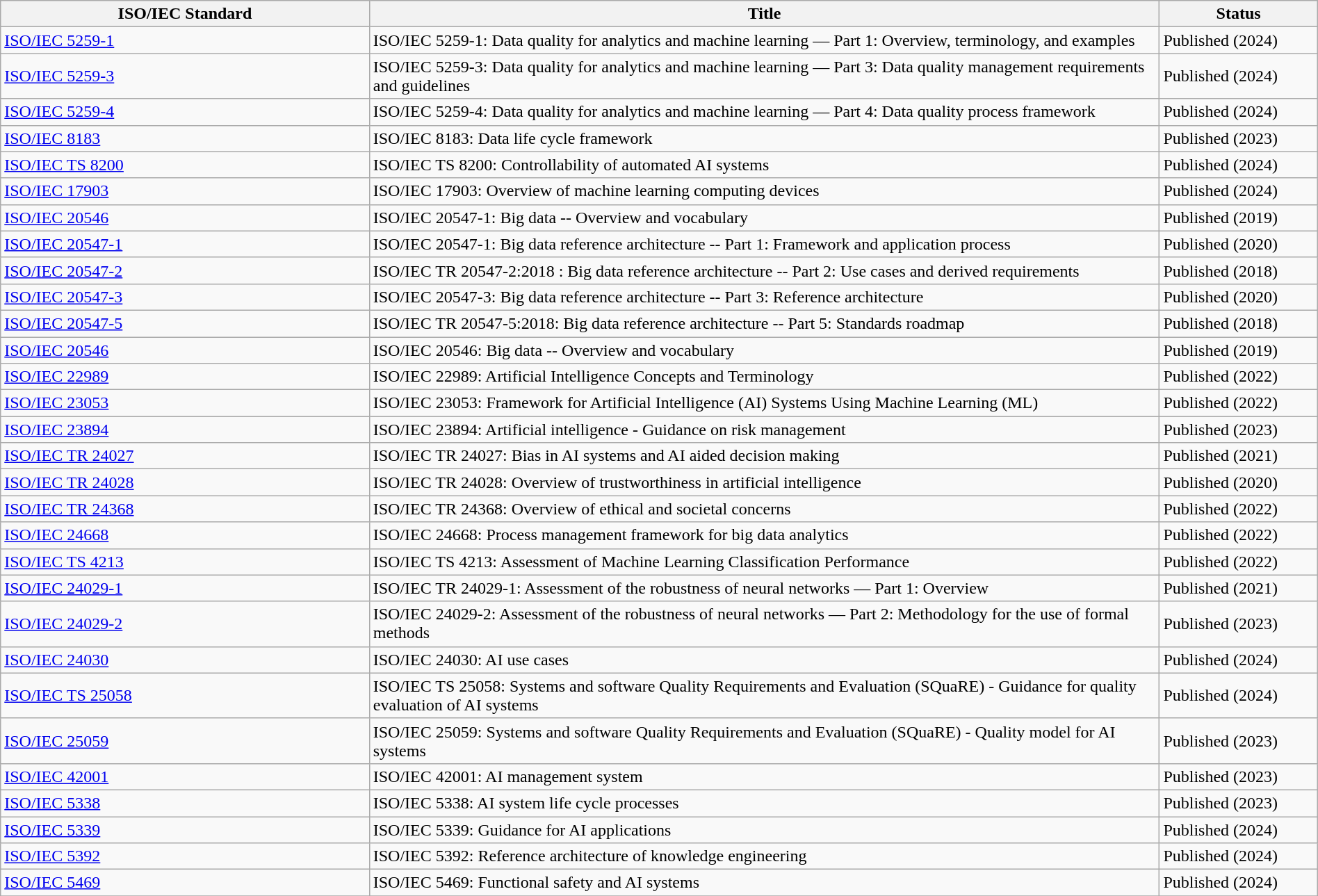<table class="wikitable sortable" width="100%">
<tr>
<th data-sort-type="number" width="14%">ISO/IEC Standard</th>
<th width="30%">Title</th>
<th width="6%">Status</th>
</tr>
<tr>
<td data-sort-value="20000-11"><a href='#'>ISO/IEC 5259-1</a></td>
<td>ISO/IEC 5259-1:  Data quality for analytics and machine learning — Part 1: Overview, terminology, and examples</td>
<td>Published (2024)</td>
</tr>
<tr>
<td data-sort-value="20000-11"><a href='#'>ISO/IEC 5259-3</a></td>
<td>ISO/IEC 5259-3:  Data quality for analytics and machine learning — Part 3: Data quality management requirements and guidelines</td>
<td>Published (2024)</td>
</tr>
<tr>
<td data-sort-value="20000-11"><a href='#'>ISO/IEC 5259-4</a></td>
<td>ISO/IEC 5259-4:  Data quality for analytics and machine learning — Part 4: Data quality process framework</td>
<td>Published (2024)</td>
</tr>
<tr>
<td data-sort-value="20000-02"><a href='#'>ISO/IEC 8183</a></td>
<td>ISO/IEC 8183: Data life cycle framework</td>
<td>Published (2023)</td>
</tr>
<tr>
<td data-sort-value="20000-02"><a href='#'>ISO/IEC TS 8200</a></td>
<td>ISO/IEC TS 8200: Controllability of automated AI systems</td>
<td>Published (2024)</td>
</tr>
<tr>
<td data-sort-value="20000-02"><a href='#'>ISO/IEC 17903</a></td>
<td>ISO/IEC 17903: Overview of machine learning computing devices</td>
<td>Published (2024)</td>
</tr>
<tr>
<td data-sort-value="20000-03"><a href='#'>ISO/IEC 20546</a></td>
<td>ISO/IEC 20547-1: Big data -- Overview and vocabulary</td>
<td>Published (2019)</td>
</tr>
<tr>
<td data-sort-value="20000-03"><a href='#'>ISO/IEC 20547-1</a></td>
<td>ISO/IEC 20547-1: Big data reference architecture -- Part 1: Framework and application process</td>
<td>Published (2020)</td>
</tr>
<tr>
<td data-sort-value="20000-04"><a href='#'>ISO/IEC 20547-2</a></td>
<td>ISO/IEC TR 20547-2:2018 : Big data reference architecture -- Part 2: Use cases and derived requirements</td>
<td>Published (2018)</td>
</tr>
<tr>
<td data-sort-value="20000-05"><a href='#'>ISO/IEC 20547-3</a></td>
<td>ISO/IEC 20547-3: Big data reference architecture -- Part 3: Reference architecture</td>
<td>Published (2020)</td>
</tr>
<tr>
<td data-sort-value="20000-01"><a href='#'>ISO/IEC 20547-5</a></td>
<td>ISO/IEC TR 20547-5:2018: Big data reference architecture -- Part 5: Standards roadmap</td>
<td>Published (2018)</td>
</tr>
<tr>
<td data-sort-value="20000-02"><a href='#'>ISO/IEC 20546</a></td>
<td>ISO/IEC 20546: Big data -- Overview and vocabulary</td>
<td>Published (2019)</td>
</tr>
<tr>
<td data-sort-value="20000-06"><a href='#'>ISO/IEC 22989</a></td>
<td>ISO/IEC 22989: Artificial Intelligence Concepts and Terminology</td>
<td>Published (2022)</td>
</tr>
<tr>
<td data-sort-value="20000-07"><a href='#'>ISO/IEC 23053</a></td>
<td>ISO/IEC 23053: Framework for Artificial Intelligence (AI) Systems Using Machine Learning (ML)</td>
<td>Published (2022)</td>
</tr>
<tr>
<td data-sort-value="20000-08"><a href='#'>ISO/IEC 23894</a></td>
<td>ISO/IEC 23894: Artificial intelligence - Guidance on risk management </td>
<td>Published (2023)</td>
</tr>
<tr>
<td data-sort-value="20000-08"><a href='#'>ISO/IEC TR 24027</a></td>
<td>ISO/IEC TR 24027: Bias in AI systems and AI aided decision making </td>
<td>Published (2021)</td>
</tr>
<tr>
<td data-sort-value="20000-09"><a href='#'>ISO/IEC TR 24028</a></td>
<td>ISO/IEC TR 24028: Overview of trustworthiness in artificial intelligence</td>
<td>Published (2020)</td>
</tr>
<tr>
<td data-sort-value="20000-08"><a href='#'>ISO/IEC TR 24368</a></td>
<td>ISO/IEC TR 24368: Overview of ethical and societal concerns</td>
<td>Published (2022)</td>
</tr>
<tr>
<td data-sort-value="20000-09"><a href='#'>ISO/IEC 24668</a></td>
<td>ISO/IEC 24668: Process management framework for big data analytics</td>
<td>Published (2022)</td>
</tr>
<tr>
<td data-sort-value="20000-10"><a href='#'>ISO/IEC TS 4213</a></td>
<td>ISO/IEC TS 4213: Assessment of Machine Learning Classification Performance</td>
<td>Published (2022)</td>
</tr>
<tr>
<td data-sort-value="20000-11"><a href='#'>ISO/IEC 24029-1</a></td>
<td>ISO/IEC TR 24029-1: Assessment of the robustness of neural networks — Part 1: Overview</td>
<td>Published (2021)</td>
</tr>
<tr>
<td data-sort-value="20000-11"><a href='#'>ISO/IEC 24029-2</a></td>
<td>ISO/IEC 24029-2: Assessment of the robustness of neural networks — Part 2: Methodology for the use of formal methods </td>
<td>Published (2023)</td>
</tr>
<tr>
<td data-sort-value="20000-11"><a href='#'>ISO/IEC 24030</a></td>
<td>ISO/IEC 24030: AI use cases</td>
<td>Published (2024)</td>
</tr>
<tr>
<td data-sort-value="20000-11"><a href='#'>ISO/IEC TS 25058</a></td>
<td>ISO/IEC TS 25058: Systems and software Quality Requirements and Evaluation (SQuaRE) - Guidance for quality evaluation of AI systems</td>
<td>Published (2024)</td>
</tr>
<tr>
<td data-sort-value="20000-11"><a href='#'>ISO/IEC 25059</a></td>
<td>ISO/IEC 25059: Systems and software Quality Requirements and Evaluation (SQuaRE) - Quality model for AI systems </td>
<td>Published (2023)</td>
</tr>
<tr>
<td data-sort-value="20000-11"><a href='#'>ISO/IEC 42001</a></td>
<td>ISO/IEC 42001: AI management system </td>
<td>Published (2023)</td>
</tr>
<tr>
<td data-sort-value="20000-11"><a href='#'>ISO/IEC 5338</a></td>
<td>ISO/IEC 5338: AI system life cycle processes</td>
<td>Published (2023)</td>
</tr>
<tr>
<td data-sort-value="20000-11"><a href='#'>ISO/IEC 5339</a></td>
<td>ISO/IEC 5339: Guidance for AI applications</td>
<td>Published (2024)</td>
</tr>
<tr>
<td data-sort-value="20000-11"><a href='#'>ISO/IEC 5392</a></td>
<td>ISO/IEC 5392: Reference architecture of knowledge engineering</td>
<td>Published (2024)</td>
</tr>
<tr>
<td data-sort-value="20000-11"><a href='#'>ISO/IEC 5469</a></td>
<td>ISO/IEC 5469: Functional safety and AI systems</td>
<td>Published (2024)</td>
</tr>
<tr>
</tr>
</table>
